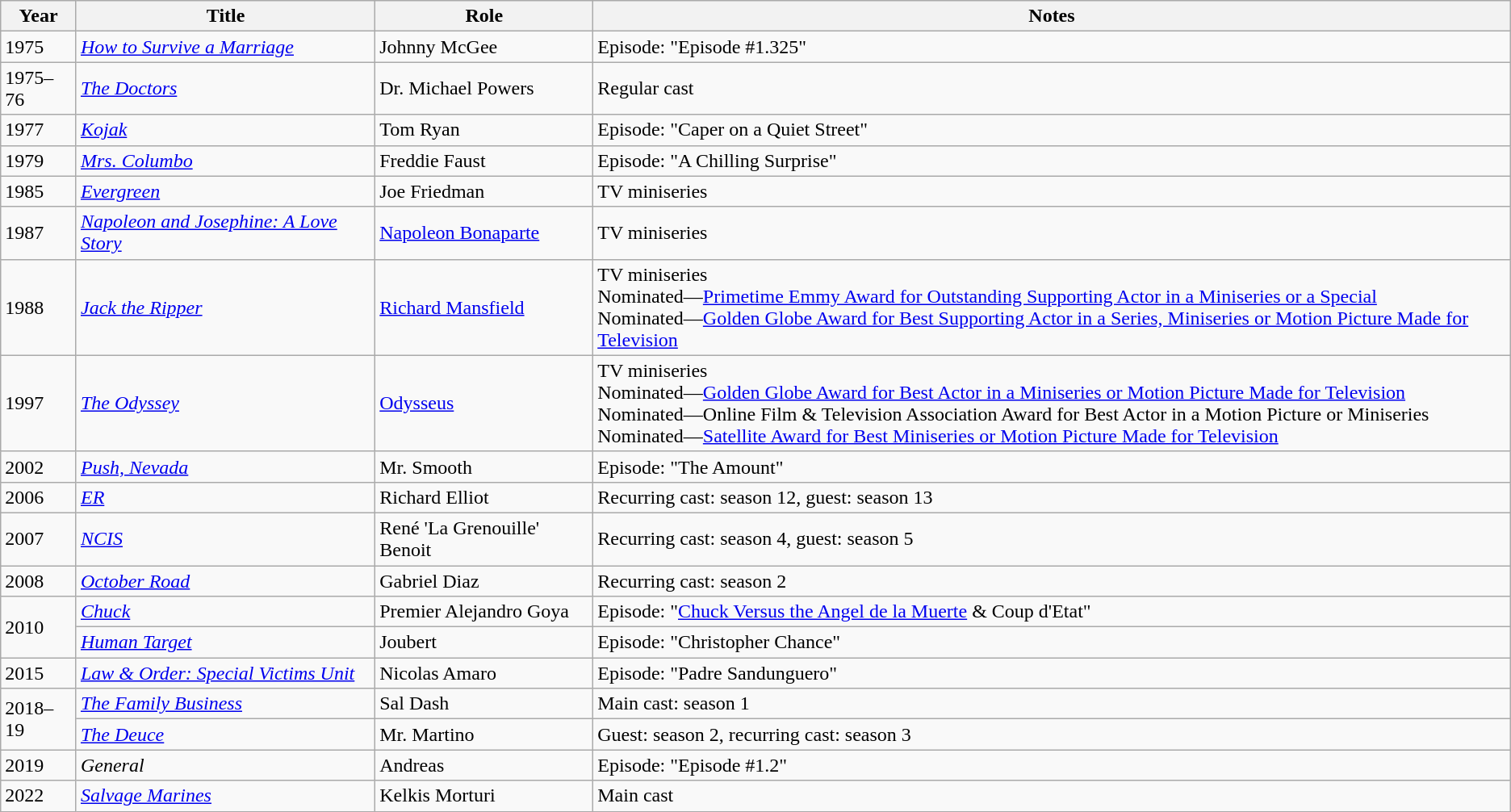<table class="wikitable sortable">
<tr>
<th>Year</th>
<th>Title</th>
<th>Role</th>
<th>Notes</th>
</tr>
<tr>
<td>1975</td>
<td><em><a href='#'>How to Survive a Marriage</a></em></td>
<td>Johnny McGee</td>
<td>Episode: "Episode #1.325"</td>
</tr>
<tr>
<td>1975–76</td>
<td><em><a href='#'>The Doctors</a></em></td>
<td>Dr. Michael Powers</td>
<td>Regular cast</td>
</tr>
<tr>
<td>1977</td>
<td><em><a href='#'>Kojak</a></em></td>
<td>Tom Ryan</td>
<td>Episode: "Caper on a Quiet Street"</td>
</tr>
<tr>
<td>1979</td>
<td><em><a href='#'>Mrs. Columbo</a></em></td>
<td>Freddie Faust</td>
<td>Episode: "A Chilling Surprise"</td>
</tr>
<tr>
<td>1985</td>
<td><em><a href='#'>Evergreen</a></em></td>
<td>Joe Friedman</td>
<td>TV miniseries</td>
</tr>
<tr>
<td>1987</td>
<td><em><a href='#'>Napoleon and Josephine: A Love Story</a></em></td>
<td><a href='#'>Napoleon Bonaparte</a></td>
<td>TV miniseries</td>
</tr>
<tr>
<td>1988</td>
<td><em><a href='#'>Jack the Ripper</a></em></td>
<td><a href='#'>Richard Mansfield</a></td>
<td>TV miniseries <br> Nominated—<a href='#'>Primetime Emmy Award for Outstanding Supporting Actor in a Miniseries or a Special</a> <br> Nominated—<a href='#'>Golden Globe Award for Best Supporting Actor in a Series, Miniseries or Motion Picture Made for Television</a></td>
</tr>
<tr>
<td>1997</td>
<td><em><a href='#'>The Odyssey</a></em></td>
<td><a href='#'>Odysseus</a></td>
<td>TV miniseries <br> Nominated—<a href='#'>Golden Globe Award for Best Actor in a Miniseries or Motion Picture Made for Television</a> <br> Nominated—Online Film & Television Association Award for Best Actor in a Motion Picture or Miniseries <br> Nominated—<a href='#'>Satellite Award for Best Miniseries or Motion Picture Made for Television</a></td>
</tr>
<tr>
<td>2002</td>
<td><em><a href='#'>Push, Nevada</a></em></td>
<td>Mr. Smooth</td>
<td>Episode: "The Amount"</td>
</tr>
<tr>
<td>2006</td>
<td><em><a href='#'>ER</a></em></td>
<td>Richard Elliot</td>
<td>Recurring cast: season 12, guest: season 13</td>
</tr>
<tr>
<td>2007</td>
<td><em><a href='#'>NCIS</a></em></td>
<td>René 'La Grenouille' Benoit</td>
<td>Recurring cast: season 4, guest: season 5</td>
</tr>
<tr>
<td>2008</td>
<td><em><a href='#'>October Road</a></em></td>
<td>Gabriel Diaz</td>
<td>Recurring cast: season 2</td>
</tr>
<tr>
<td rowspan="2">2010</td>
<td><em><a href='#'>Chuck</a></em></td>
<td>Premier Alejandro Goya</td>
<td>Episode: "<a href='#'>Chuck Versus the Angel de la Muerte</a> & Coup d'Etat"</td>
</tr>
<tr>
<td><em><a href='#'>Human Target</a></em></td>
<td>Joubert</td>
<td>Episode: "Christopher Chance"</td>
</tr>
<tr>
<td>2015</td>
<td><em><a href='#'>Law & Order: Special Victims Unit</a></em></td>
<td>Nicolas Amaro</td>
<td>Episode: "Padre Sandunguero"</td>
</tr>
<tr>
<td rowspan="2">2018–19</td>
<td><em><a href='#'>The Family Business</a></em></td>
<td>Sal Dash</td>
<td>Main cast: season 1</td>
</tr>
<tr>
<td><em><a href='#'>The Deuce</a></em></td>
<td>Mr. Martino</td>
<td>Guest: season 2, recurring cast: season 3</td>
</tr>
<tr>
<td>2019</td>
<td><em>General</em></td>
<td>Andreas</td>
<td>Episode: "Episode #1.2"</td>
</tr>
<tr>
<td>2022</td>
<td><em><a href='#'>Salvage Marines</a></em></td>
<td>Kelkis Morturi</td>
<td>Main cast</td>
</tr>
</table>
